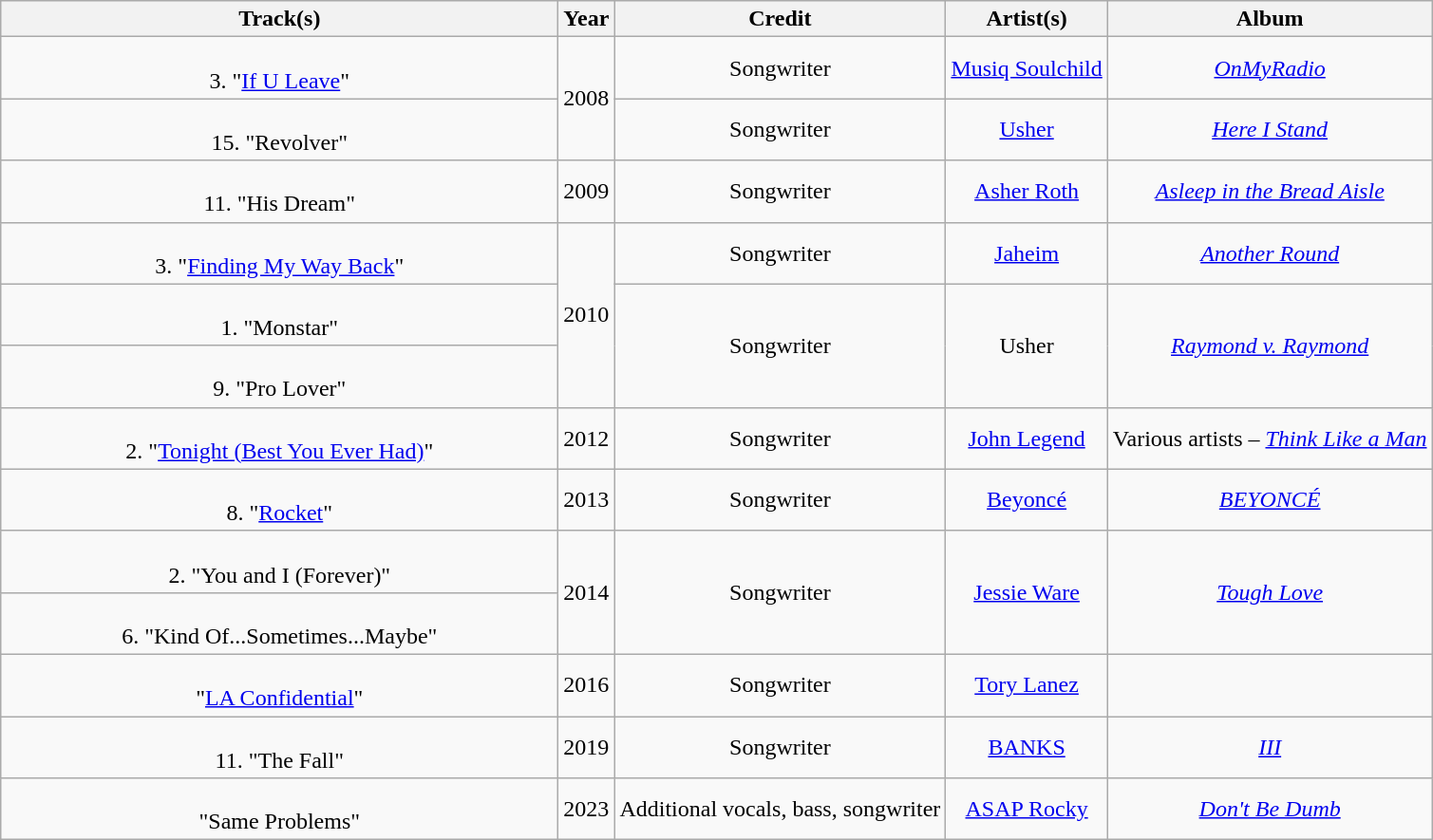<table class="wikitable plainrowheaders" style="text-align:center;">
<tr>
<th scope="col" style="width:24em;">Track(s)</th>
<th scope="col" style="width:1em;">Year</th>
<th scope="col">Credit</th>
<th scope="col">Artist(s)</th>
<th scope="col">Album</th>
</tr>
<tr>
<td><br>3. "<a href='#'>If U Leave</a>"</td>
<td rowspan="2">2008</td>
<td>Songwriter</td>
<td><a href='#'>Musiq Soulchild</a></td>
<td><em><a href='#'>OnMyRadio</a></em></td>
</tr>
<tr>
<td><br>15. "Revolver"</td>
<td>Songwriter</td>
<td><a href='#'>Usher</a></td>
<td><em><a href='#'>Here I Stand</a></em></td>
</tr>
<tr>
<td><br>11. "His Dream"</td>
<td>2009</td>
<td>Songwriter</td>
<td><a href='#'>Asher Roth</a></td>
<td><em><a href='#'>Asleep in the Bread Aisle</a></em></td>
</tr>
<tr>
<td><br>3. "<a href='#'>Finding My Way Back</a>"</td>
<td rowspan="3">2010</td>
<td>Songwriter</td>
<td><a href='#'>Jaheim</a></td>
<td><em><a href='#'>Another Round</a></em></td>
</tr>
<tr>
<td><br>1. "Monstar"</td>
<td rowspan="2">Songwriter</td>
<td rowspan="2">Usher</td>
<td rowspan="2"><em><a href='#'>Raymond v. Raymond</a></em></td>
</tr>
<tr>
<td><br>9. "Pro Lover"</td>
</tr>
<tr>
<td><br>2. "<a href='#'>Tonight (Best You Ever Had)</a>"<br></td>
<td>2012</td>
<td>Songwriter</td>
<td><a href='#'>John Legend</a></td>
<td>Various artists – <em><a href='#'>Think Like a Man</a></em></td>
</tr>
<tr>
<td><br>8. "<a href='#'>Rocket</a>"</td>
<td>2013</td>
<td>Songwriter</td>
<td><a href='#'>Beyoncé</a></td>
<td><em><a href='#'>BEYONCÉ</a></em></td>
</tr>
<tr>
<td><br>2. "You and I (Forever)"</td>
<td rowspan="2">2014</td>
<td rowspan="2">Songwriter</td>
<td rowspan="2"><a href='#'>Jessie Ware</a></td>
<td rowspan="2"><em><a href='#'>Tough Love</a></em></td>
</tr>
<tr>
<td><br>6. "Kind Of...Sometimes...Maybe"</td>
</tr>
<tr>
<td><br>"<a href='#'>LA Confidential</a>"</td>
<td>2016</td>
<td>Songwriter</td>
<td><a href='#'>Tory Lanez</a></td>
<td></td>
</tr>
<tr>
<td><br>11. "The Fall"</td>
<td>2019</td>
<td>Songwriter</td>
<td><a href='#'>BANKS</a></td>
<td><em><a href='#'>III</a></em></td>
</tr>
<tr>
<td><br>"Same Problems"</td>
<td>2023</td>
<td>Additional vocals, bass, songwriter</td>
<td><a href='#'>ASAP Rocky</a></td>
<td><em><a href='#'>Don't Be Dumb</a></em></td>
</tr>
</table>
